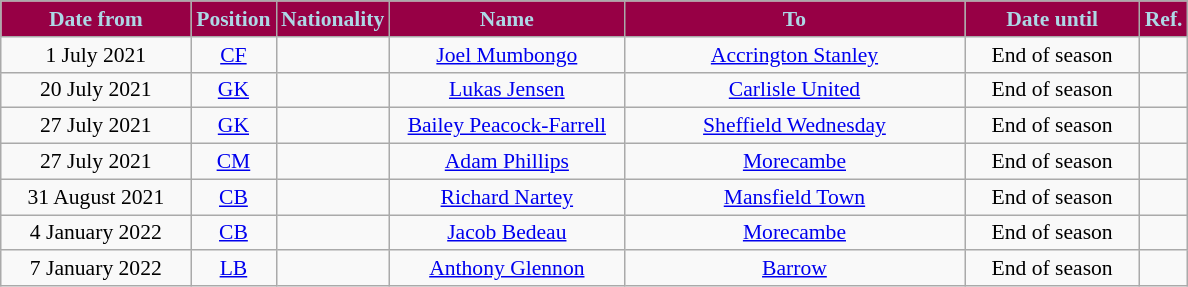<table class="wikitable"  style="text-align:center; font-size:90%; ">
<tr>
<th style="background:#970045; color:#ADD8E6; width:120px;">Date from</th>
<th style="background:#970045; color:#ADD8E6; width:50px;">Position</th>
<th style="background:#970045; color:#ADD8E6; width:50px;">Nationality</th>
<th style="background:#970045; color:#ADD8E6; width:150px;">Name</th>
<th style="background:#970045; color:#ADD8E6; width:220px;">To</th>
<th style="background:#970045; color:#ADD8E6; width:110px;">Date until</th>
<th style="background:#970045; color:#ADD8E6; width:25px;">Ref.</th>
</tr>
<tr>
<td>1 July 2021</td>
<td><a href='#'>CF</a></td>
<td></td>
<td><a href='#'>Joel Mumbongo</a></td>
<td> <a href='#'>Accrington Stanley</a></td>
<td>End of season</td>
<td></td>
</tr>
<tr>
<td>20 July 2021</td>
<td><a href='#'>GK</a></td>
<td></td>
<td><a href='#'>Lukas Jensen</a></td>
<td> <a href='#'>Carlisle United</a></td>
<td>End of season</td>
<td></td>
</tr>
<tr>
<td>27 July 2021</td>
<td><a href='#'>GK</a></td>
<td></td>
<td><a href='#'>Bailey Peacock-Farrell</a></td>
<td> <a href='#'>Sheffield Wednesday</a></td>
<td>End of season</td>
<td></td>
</tr>
<tr>
<td>27 July 2021</td>
<td><a href='#'>CM</a></td>
<td></td>
<td><a href='#'>Adam Phillips</a></td>
<td> <a href='#'>Morecambe</a></td>
<td>End of season</td>
<td></td>
</tr>
<tr>
<td>31 August 2021</td>
<td><a href='#'>CB</a></td>
<td></td>
<td><a href='#'>Richard Nartey</a></td>
<td> <a href='#'>Mansfield Town</a></td>
<td>End of season</td>
<td></td>
</tr>
<tr>
<td>4 January 2022</td>
<td><a href='#'>CB</a></td>
<td></td>
<td><a href='#'>Jacob Bedeau</a></td>
<td> <a href='#'>Morecambe</a></td>
<td>End of season</td>
<td></td>
</tr>
<tr>
<td>7 January 2022</td>
<td><a href='#'>LB</a></td>
<td></td>
<td><a href='#'>Anthony Glennon</a></td>
<td> <a href='#'>Barrow</a></td>
<td>End of season</td>
<td></td>
</tr>
</table>
